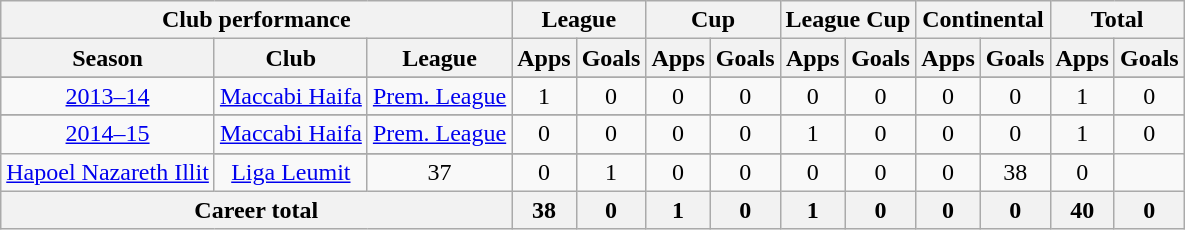<table class="wikitable" style="text-align:center">
<tr>
<th colspan=3>Club performance</th>
<th colspan=2>League</th>
<th colspan=2>Cup</th>
<th colspan=2>League Cup</th>
<th colspan=2>Continental</th>
<th colspan=2>Total</th>
</tr>
<tr>
<th>Season</th>
<th>Club</th>
<th>League</th>
<th>Apps</th>
<th>Goals</th>
<th>Apps</th>
<th>Goals</th>
<th>Apps</th>
<th>Goals</th>
<th>Apps</th>
<th>Goals</th>
<th>Apps</th>
<th>Goals</th>
</tr>
<tr>
</tr>
<tr>
<td><a href='#'>2013–14</a></td>
<td><a href='#'>Maccabi Haifa</a></td>
<td><a href='#'>Prem. League</a></td>
<td>1</td>
<td>0</td>
<td>0</td>
<td>0</td>
<td>0</td>
<td>0</td>
<td>0</td>
<td>0</td>
<td>1</td>
<td>0</td>
</tr>
<tr>
</tr>
<tr>
<td rowspan=2><a href='#'>2014–15</a></td>
<td><a href='#'>Maccabi Haifa</a></td>
<td><a href='#'>Prem. League</a></td>
<td>0</td>
<td>0</td>
<td>0</td>
<td>0</td>
<td>1</td>
<td>0</td>
<td>0</td>
<td>0</td>
<td>1</td>
<td>0</td>
</tr>
<tr>
</tr>
<tr>
<td><a href='#'>Hapoel Nazareth Illit</a></td>
<td><a href='#'>Liga Leumit</a></td>
<td>37</td>
<td>0</td>
<td>1</td>
<td>0</td>
<td>0</td>
<td>0</td>
<td>0</td>
<td>0</td>
<td>38</td>
<td>0</td>
</tr>
<tr>
<th colspan=3>Career total</th>
<th>38</th>
<th>0</th>
<th>1</th>
<th>0</th>
<th>1</th>
<th>0</th>
<th>0</th>
<th>0</th>
<th>40</th>
<th>0</th>
</tr>
</table>
